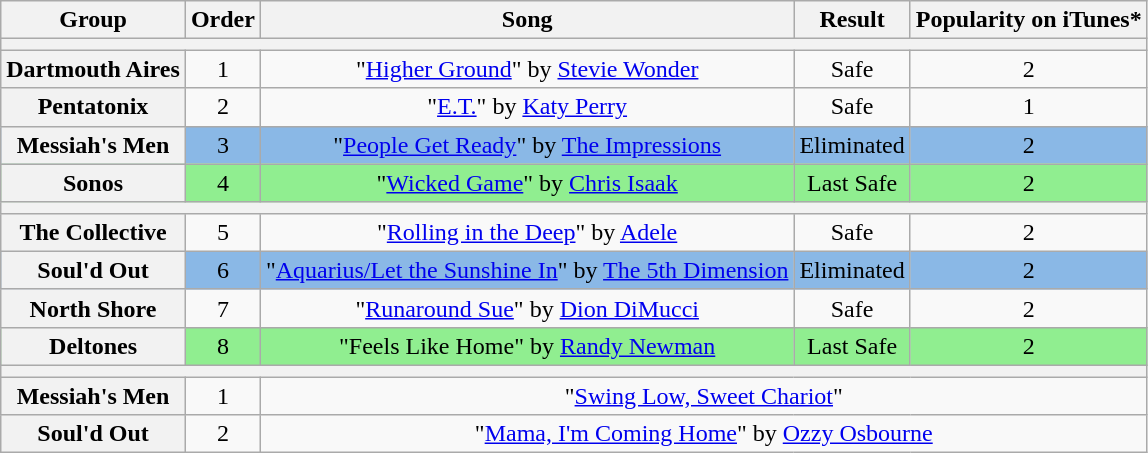<table class="wikitable plainrowheaders sortable" style="text-align:center;">
<tr>
<th scope="col">Group</th>
<th scope="col" class="unsortable">Order</th>
<th scope="col" class="unsortable">Song</th>
<th scope="col" class="unsortable">Result</th>
<th scope="col">Popularity on iTunes*</th>
</tr>
<tr>
<th scope="row" colspan="5"></th>
</tr>
<tr>
<th scope="row">Dartmouth Aires</th>
<td>1</td>
<td>"<a href='#'>Higher Ground</a>" by <a href='#'>Stevie Wonder</a></td>
<td>Safe</td>
<td>2</td>
</tr>
<tr>
<th scope="row">Pentatonix</th>
<td>2</td>
<td>"<a href='#'>E.T.</a>" by <a href='#'>Katy Perry</a></td>
<td>Safe</td>
<td>1</td>
</tr>
<tr style="background:#8ab8e6;">
<th scope="row">Messiah's Men</th>
<td>3</td>
<td>"<a href='#'>People Get Ready</a>" by <a href='#'>The Impressions</a></td>
<td>Eliminated</td>
<td>2</td>
</tr>
<tr style="background:lightgreen;">
<th scope="row">Sonos</th>
<td>4</td>
<td>"<a href='#'>Wicked Game</a>" by <a href='#'>Chris Isaak</a></td>
<td>Last Safe</td>
<td>2</td>
</tr>
<tr>
<th scope="row" colspan="5"></th>
</tr>
<tr>
<th scope="row">The Collective</th>
<td>5</td>
<td>"<a href='#'>Rolling in the Deep</a>" by <a href='#'>Adele</a></td>
<td>Safe</td>
<td>2</td>
</tr>
<tr style="background:#8ab8e6;">
<th scope="row">Soul'd Out</th>
<td>6</td>
<td>"<a href='#'>Aquarius/Let the Sunshine In</a>" by <a href='#'>The 5th Dimension</a></td>
<td>Eliminated</td>
<td>2</td>
</tr>
<tr>
<th scope="row">North Shore</th>
<td>7</td>
<td>"<a href='#'>Runaround Sue</a>" by <a href='#'>Dion DiMucci</a></td>
<td>Safe</td>
<td>2</td>
</tr>
<tr style="background:lightgreen;">
<th scope="row">Deltones</th>
<td>8</td>
<td>"Feels Like Home" by <a href='#'>Randy Newman</a></td>
<td>Last Safe</td>
<td>2</td>
</tr>
<tr>
<th scope="row" colspan="5"></th>
</tr>
<tr>
<th scope="row">Messiah's Men</th>
<td>1</td>
<td colspan="3">"<a href='#'>Swing Low, Sweet Chariot</a>"</td>
</tr>
<tr>
<th scope="row">Soul'd Out</th>
<td>2</td>
<td colspan="3">"<a href='#'>Mama, I'm Coming Home</a>" by <a href='#'>Ozzy Osbourne</a></td>
</tr>
</table>
